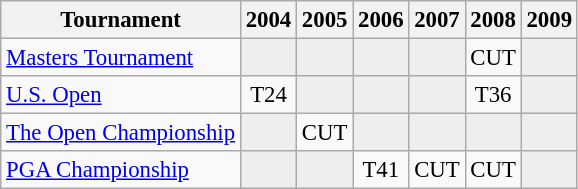<table class="wikitable" style="font-size:95%;text-align:center;">
<tr>
<th>Tournament</th>
<th>2004</th>
<th>2005</th>
<th>2006</th>
<th>2007</th>
<th>2008</th>
<th>2009</th>
</tr>
<tr>
<td align=left><a href='#'>Masters Tournament</a></td>
<td style="background:#eeeeee;"></td>
<td style="background:#eeeeee;"></td>
<td style="background:#eeeeee;"></td>
<td style="background:#eeeeee;"></td>
<td>CUT</td>
<td style="background:#eeeeee;"></td>
</tr>
<tr>
<td align=left><a href='#'>U.S. Open</a></td>
<td>T24</td>
<td style="background:#eeeeee;"></td>
<td style="background:#eeeeee;"></td>
<td style="background:#eeeeee;"></td>
<td>T36</td>
<td style="background:#eeeeee;"></td>
</tr>
<tr>
<td align=left><a href='#'>The Open Championship</a></td>
<td style="background:#eeeeee;"></td>
<td>CUT</td>
<td style="background:#eeeeee;"></td>
<td style="background:#eeeeee;"></td>
<td style="background:#eeeeee;"></td>
<td style="background:#eeeeee;"></td>
</tr>
<tr>
<td align=left><a href='#'>PGA Championship</a></td>
<td style="background:#eeeeee;"></td>
<td style="background:#eeeeee;"></td>
<td>T41</td>
<td>CUT</td>
<td>CUT</td>
<td style="background:#eeeeee;"></td>
</tr>
</table>
